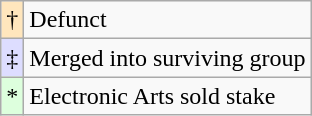<table class="wikitable">
<tr>
<td style="background:#ffe6bd;">†</td>
<td>Defunct</td>
</tr>
<tr>
<td style="background:#ddf;">‡</td>
<td>Merged into surviving group</td>
</tr>
<tr>
<td style="background:#dfd;">*</td>
<td>Electronic Arts sold stake</td>
</tr>
</table>
